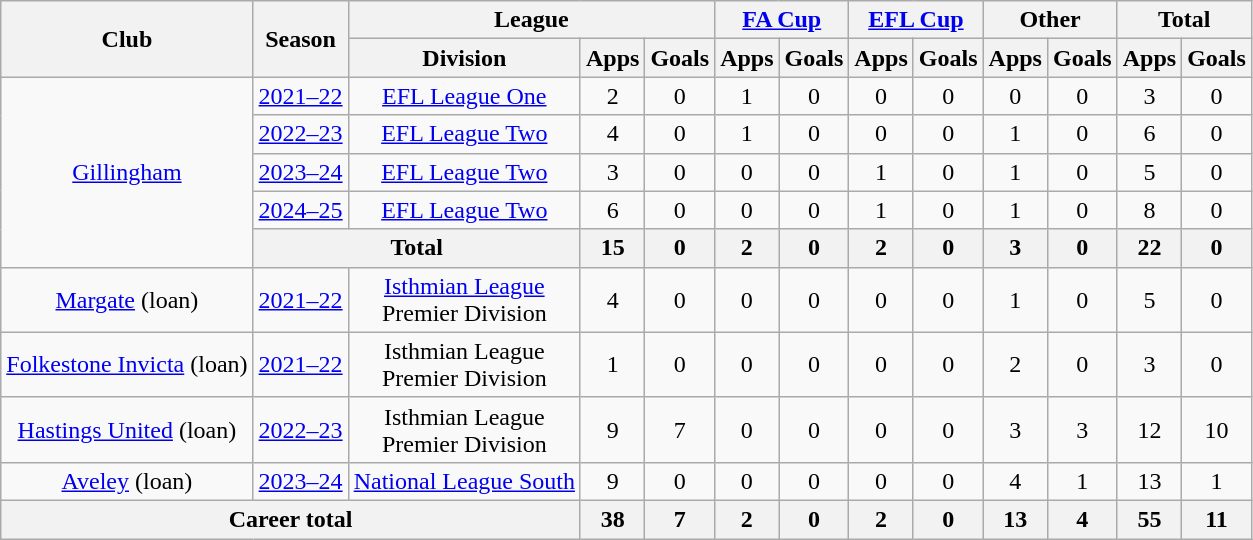<table class="wikitable" style="text-align:center;">
<tr>
<th rowspan="2">Club</th>
<th rowspan="2">Season</th>
<th colspan="3">League</th>
<th colspan="2"><a href='#'>FA Cup</a></th>
<th colspan="2"><a href='#'>EFL Cup</a></th>
<th colspan="2">Other</th>
<th colspan="2">Total</th>
</tr>
<tr>
<th>Division</th>
<th>Apps</th>
<th>Goals</th>
<th>Apps</th>
<th>Goals</th>
<th>Apps</th>
<th>Goals</th>
<th>Apps</th>
<th>Goals</th>
<th>Apps</th>
<th>Goals</th>
</tr>
<tr>
<td rowspan="5"><a href='#'>Gillingham</a></td>
<td><a href='#'>2021–22</a></td>
<td><a href='#'>EFL League One</a></td>
<td>2</td>
<td>0</td>
<td>1</td>
<td>0</td>
<td>0</td>
<td>0</td>
<td>0</td>
<td>0</td>
<td>3</td>
<td>0</td>
</tr>
<tr>
<td><a href='#'>2022–23</a></td>
<td><a href='#'>EFL League Two</a></td>
<td>4</td>
<td>0</td>
<td>1</td>
<td>0</td>
<td>0</td>
<td>0</td>
<td>1</td>
<td>0</td>
<td>6</td>
<td>0</td>
</tr>
<tr>
<td><a href='#'>2023–24</a></td>
<td><a href='#'>EFL League Two</a></td>
<td>3</td>
<td>0</td>
<td>0</td>
<td>0</td>
<td>1</td>
<td>0</td>
<td>1</td>
<td>0</td>
<td>5</td>
<td>0</td>
</tr>
<tr>
<td><a href='#'>2024–25</a></td>
<td><a href='#'>EFL League Two</a></td>
<td>6</td>
<td>0</td>
<td>0</td>
<td>0</td>
<td>1</td>
<td>0</td>
<td>1</td>
<td>0</td>
<td>8</td>
<td>0</td>
</tr>
<tr>
<th colspan="2">Total</th>
<th>15</th>
<th>0</th>
<th>2</th>
<th>0</th>
<th>2</th>
<th>0</th>
<th>3</th>
<th>0</th>
<th>22</th>
<th>0</th>
</tr>
<tr>
<td><a href='#'>Margate</a> (loan)</td>
<td><a href='#'>2021–22</a></td>
<td><a href='#'>Isthmian League</a><br>Premier Division</td>
<td>4</td>
<td>0</td>
<td>0</td>
<td>0</td>
<td>0</td>
<td>0</td>
<td>1</td>
<td>0</td>
<td>5</td>
<td>0</td>
</tr>
<tr>
<td><a href='#'>Folkestone Invicta</a> (loan)</td>
<td><a href='#'>2021–22</a></td>
<td>Isthmian League<br>Premier Division</td>
<td>1</td>
<td>0</td>
<td>0</td>
<td>0</td>
<td>0</td>
<td>0</td>
<td>2</td>
<td>0</td>
<td>3</td>
<td>0</td>
</tr>
<tr>
<td><a href='#'>Hastings United</a> (loan)</td>
<td><a href='#'>2022–23</a></td>
<td Isthmian League>Isthmian League<br>Premier Division</td>
<td>9</td>
<td>7</td>
<td>0</td>
<td>0</td>
<td>0</td>
<td>0</td>
<td>3</td>
<td>3</td>
<td>12</td>
<td>10</td>
</tr>
<tr>
<td><a href='#'>Aveley</a> (loan)</td>
<td><a href='#'>2023–24</a></td>
<td><a href='#'>National League South</a></td>
<td>9</td>
<td>0</td>
<td>0</td>
<td>0</td>
<td>0</td>
<td>0</td>
<td>4</td>
<td>1</td>
<td>13</td>
<td>1</td>
</tr>
<tr>
<th colspan="3">Career total</th>
<th>38</th>
<th>7</th>
<th>2</th>
<th>0</th>
<th>2</th>
<th>0</th>
<th>13</th>
<th>4</th>
<th>55</th>
<th>11</th>
</tr>
</table>
